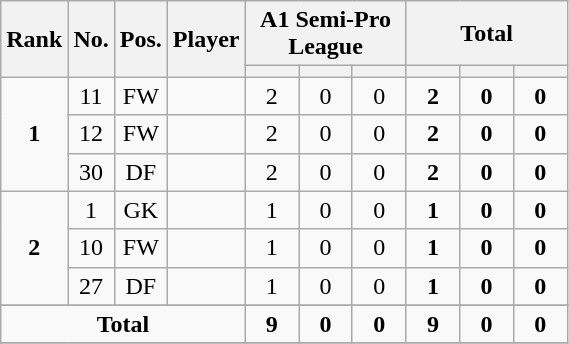<table class="wikitable sortable" style="text-align:center">
<tr>
<th rowspan="2">Rank</th>
<th rowspan="2">No.</th>
<th rowspan="2">Pos.</th>
<th rowspan="2">Player</th>
<th colspan="3" style="width:100px;">A1 Semi-Pro League</th>
<th colspan="3" style="width:100px;">Total</th>
</tr>
<tr>
<th></th>
<th></th>
<th></th>
<th></th>
<th></th>
<th></th>
</tr>
<tr>
<td rowspan="3"><strong>1</strong></td>
<td>11</td>
<td>FW</td>
<td align="left"></td>
<td>2</td>
<td>0</td>
<td>0</td>
<td><strong>2</strong></td>
<td><strong>0</strong></td>
<td><strong>0</strong></td>
</tr>
<tr>
<td>12</td>
<td>FW</td>
<td align="left"></td>
<td>2</td>
<td>0</td>
<td>0</td>
<td><strong>2</strong></td>
<td><strong>0</strong></td>
<td><strong>0</strong></td>
</tr>
<tr>
<td>30</td>
<td>DF</td>
<td align="left"></td>
<td>2</td>
<td>0</td>
<td>0</td>
<td><strong>2</strong></td>
<td><strong>0</strong></td>
<td><strong>0</strong></td>
</tr>
<tr>
<td rowspan="3"><strong>2</strong></td>
<td>1</td>
<td>GK</td>
<td align="left"></td>
<td>1</td>
<td>0</td>
<td>0</td>
<td><strong>1</strong></td>
<td><strong>0</strong></td>
<td><strong>0</strong></td>
</tr>
<tr>
<td>10</td>
<td>FW</td>
<td align="left"></td>
<td>1</td>
<td>0</td>
<td>0</td>
<td><strong>1</strong></td>
<td><strong>0</strong></td>
<td><strong>0</strong></td>
</tr>
<tr>
<td>27</td>
<td>DF</td>
<td align="left"></td>
<td>1</td>
<td>0</td>
<td>0</td>
<td><strong>1</strong></td>
<td><strong>0</strong></td>
<td><strong>0</strong></td>
</tr>
<tr>
</tr>
<tr class="sortbottom">
<td colspan="4"><strong>Total</strong></td>
<td><strong>9</strong></td>
<td><strong>0</strong></td>
<td><strong>0</strong></td>
<td><strong>9</strong></td>
<td><strong>0</strong></td>
<td><strong>0</strong></td>
</tr>
<tr>
</tr>
</table>
